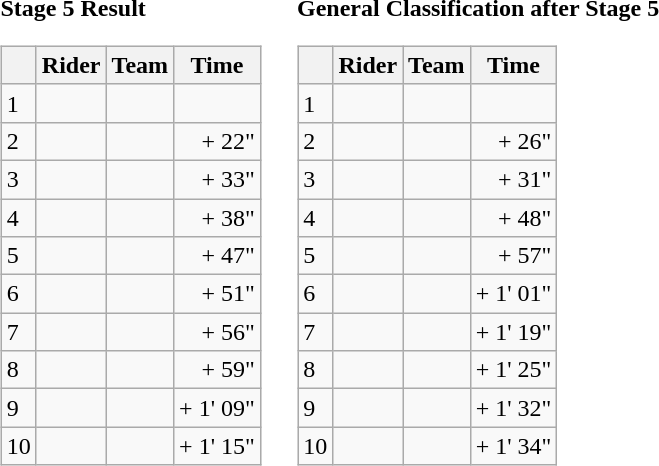<table>
<tr>
<td><strong>Stage 5 Result</strong><br><table class="wikitable">
<tr>
<th></th>
<th>Rider</th>
<th>Team</th>
<th>Time</th>
</tr>
<tr>
<td>1</td>
<td></td>
<td></td>
<td align="right"></td>
</tr>
<tr>
<td>2</td>
<td></td>
<td></td>
<td align="right">+ 22"</td>
</tr>
<tr>
<td>3</td>
<td></td>
<td></td>
<td align="right">+ 33"</td>
</tr>
<tr>
<td>4</td>
<td></td>
<td></td>
<td align="right">+ 38"</td>
</tr>
<tr>
<td>5</td>
<td></td>
<td></td>
<td align="right">+ 47"</td>
</tr>
<tr>
<td>6</td>
<td></td>
<td></td>
<td align="right">+ 51"</td>
</tr>
<tr>
<td>7</td>
<td></td>
<td></td>
<td align="right">+ 56"</td>
</tr>
<tr>
<td>8</td>
<td></td>
<td></td>
<td align="right">+ 59"</td>
</tr>
<tr>
<td>9</td>
<td></td>
<td></td>
<td align="right">+ 1' 09"</td>
</tr>
<tr>
<td>10</td>
<td></td>
<td></td>
<td align="right">+ 1' 15"</td>
</tr>
</table>
</td>
<td></td>
<td><strong>General Classification after Stage 5</strong><br><table class="wikitable">
<tr>
<th></th>
<th>Rider</th>
<th>Team</th>
<th>Time</th>
</tr>
<tr>
<td>1</td>
<td> </td>
<td></td>
<td align="right"></td>
</tr>
<tr>
<td>2</td>
<td></td>
<td></td>
<td align="right">+ 26"</td>
</tr>
<tr>
<td>3</td>
<td></td>
<td></td>
<td align="right">+ 31"</td>
</tr>
<tr>
<td>4</td>
<td></td>
<td></td>
<td align="right">+ 48"</td>
</tr>
<tr>
<td>5</td>
<td></td>
<td></td>
<td align="right">+ 57"</td>
</tr>
<tr>
<td>6</td>
<td></td>
<td></td>
<td align="right">+ 1' 01"</td>
</tr>
<tr>
<td>7</td>
<td></td>
<td></td>
<td align="right">+ 1' 19"</td>
</tr>
<tr>
<td>8</td>
<td></td>
<td></td>
<td align="right">+ 1' 25"</td>
</tr>
<tr>
<td>9</td>
<td></td>
<td></td>
<td align="right">+ 1' 32"</td>
</tr>
<tr>
<td>10</td>
<td></td>
<td></td>
<td align="right">+ 1' 34"</td>
</tr>
</table>
</td>
</tr>
</table>
